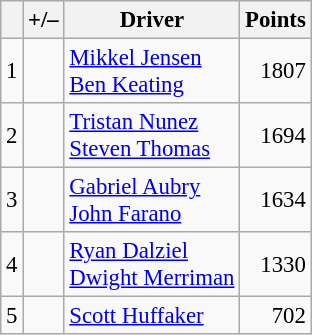<table class="wikitable" style="font-size: 95%;">
<tr>
<th scope="col"></th>
<th scope="col">+/–</th>
<th scope="col">Driver</th>
<th scope="col">Points</th>
</tr>
<tr>
<td align=center>1</td>
<td align="left"></td>
<td> <a href='#'>Mikkel Jensen</a><br> <a href='#'>Ben Keating</a></td>
<td align=right>1807</td>
</tr>
<tr>
<td align=center>2</td>
<td align="left"></td>
<td> <a href='#'>Tristan Nunez</a><br> <a href='#'>Steven Thomas</a></td>
<td align=right>1694</td>
</tr>
<tr>
<td align=center>3</td>
<td align="left"></td>
<td> <a href='#'>Gabriel Aubry</a><br> <a href='#'>John Farano</a></td>
<td align=right>1634</td>
</tr>
<tr>
<td align=center>4</td>
<td align="left"></td>
<td> <a href='#'>Ryan Dalziel</a><br> <a href='#'>Dwight Merriman</a></td>
<td align=right>1330</td>
</tr>
<tr>
<td align=center>5</td>
<td align="left"></td>
<td> <a href='#'>Scott Huffaker</a></td>
<td align=right>702</td>
</tr>
</table>
